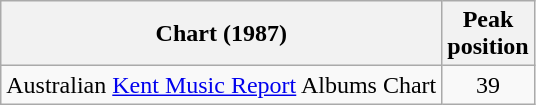<table class="wikitable">
<tr>
<th>Chart (1987)</th>
<th>Peak<br>position</th>
</tr>
<tr>
<td>Australian <a href='#'>Kent Music Report</a> Albums Chart</td>
<td align="center">39</td>
</tr>
</table>
